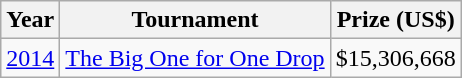<table class="wikitable">
<tr>
<th>Year</th>
<th>Tournament</th>
<th>Prize (US$)</th>
</tr>
<tr>
<td><a href='#'>2014</a></td>
<td><a href='#'>The Big One for One Drop</a></td>
<td>$15,306,668</td>
</tr>
</table>
